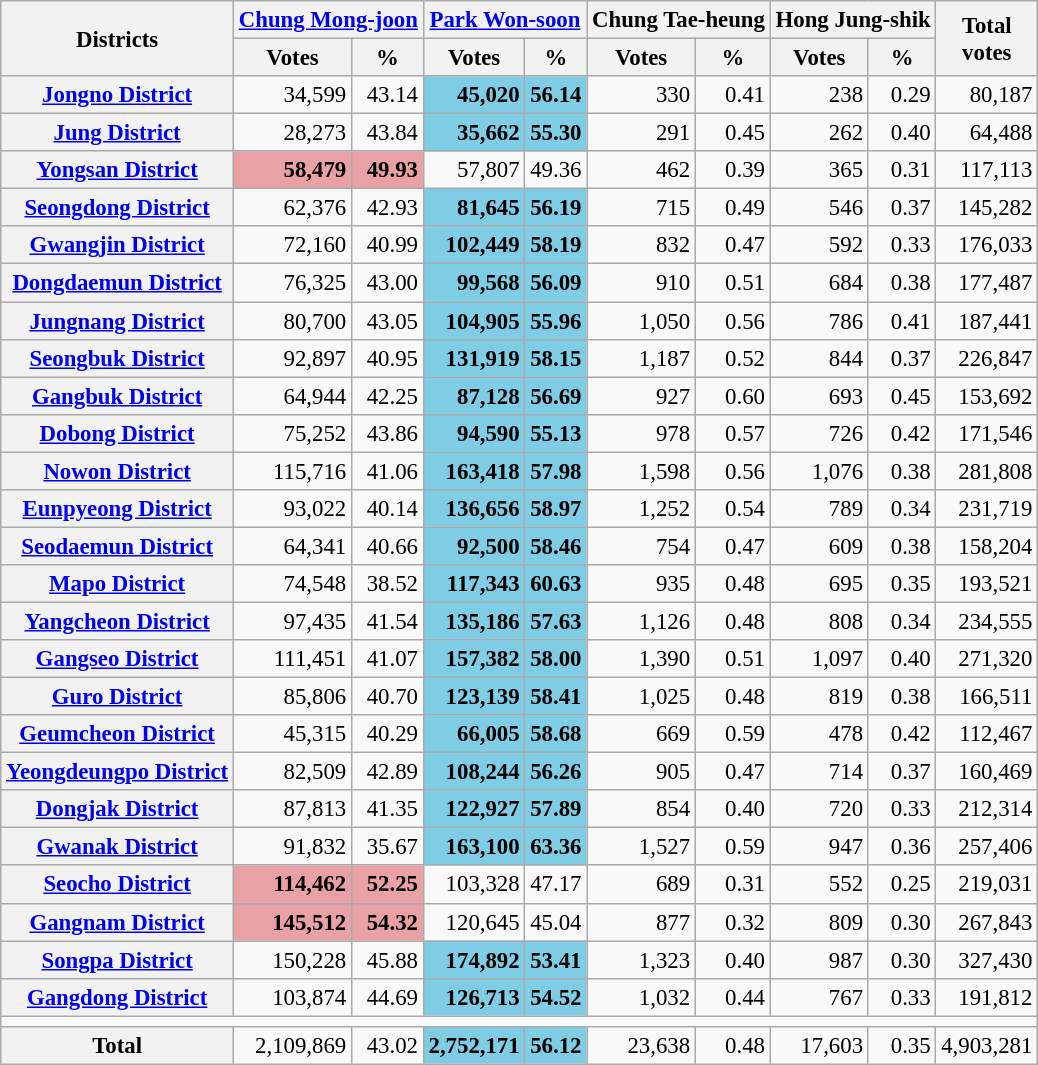<table class="wikitable sortable" style="text-align:right; font-size:95%">
<tr>
<th rowspan=2>Districts</th>
<th colspan=2><a href='#'>Chung Mong-joon</a><br></th>
<th colspan=2><a href='#'>Park Won-soon</a><br></th>
<th colspan=2>Chung Tae-heung<br></th>
<th colspan=2>Hong Jung-shik<br></th>
<th rowspan=2>Total<br>votes</th>
</tr>
<tr>
<th>Votes</th>
<th>%</th>
<th>Votes</th>
<th>%</th>
<th>Votes</th>
<th>%</th>
<th>Votes</th>
<th>%</th>
</tr>
<tr>
<th><a href='#'>Jongno District</a></th>
<td>34,599</td>
<td>43.14</td>
<td bgcolor=#7fcce5><strong>45,020</strong></td>
<td bgcolor=#7fcce5><strong>56.14</strong></td>
<td>330</td>
<td>0.41</td>
<td>238</td>
<td>0.29</td>
<td>80,187</td>
</tr>
<tr>
<th><a href='#'>Jung District</a></th>
<td>28,273</td>
<td>43.84</td>
<td bgcolor=#7fcce5><strong>35,662</strong></td>
<td bgcolor=#7fcce5><strong>55.30</strong></td>
<td>291</td>
<td>0.45</td>
<td>262</td>
<td>0.40</td>
<td>64,488</td>
</tr>
<tr>
<th><a href='#'>Yongsan District</a></th>
<td bgcolor=#e9a1a5><strong>58,479</strong></td>
<td bgcolor=#e9a1a5><strong>49.93</strong></td>
<td>57,807</td>
<td>49.36</td>
<td>462</td>
<td>0.39</td>
<td>365</td>
<td>0.31</td>
<td>117,113</td>
</tr>
<tr>
<th><a href='#'>Seongdong District</a></th>
<td>62,376</td>
<td>42.93</td>
<td bgcolor=#7fcce5><strong>81,645</strong></td>
<td bgcolor=#7fcce5><strong>56.19</strong></td>
<td>715</td>
<td>0.49</td>
<td>546</td>
<td>0.37</td>
<td>145,282</td>
</tr>
<tr>
<th><a href='#'>Gwangjin District</a></th>
<td>72,160</td>
<td>40.99</td>
<td bgcolor=#7fcce5><strong>102,449</strong></td>
<td bgcolor=#7fcce5><strong>58.19</strong></td>
<td>832</td>
<td>0.47</td>
<td>592</td>
<td>0.33</td>
<td>176,033</td>
</tr>
<tr>
<th><a href='#'>Dongdaemun District</a></th>
<td>76,325</td>
<td>43.00</td>
<td bgcolor=#7fcce5><strong>99,568</strong></td>
<td bgcolor=#7fcce5><strong>56.09</strong></td>
<td>910</td>
<td>0.51</td>
<td>684</td>
<td>0.38</td>
<td>177,487</td>
</tr>
<tr>
<th><a href='#'>Jungnang District</a></th>
<td>80,700</td>
<td>43.05</td>
<td bgcolor=#7fcce5><strong>104,905</strong></td>
<td bgcolor=#7fcce5><strong>55.96</strong></td>
<td>1,050</td>
<td>0.56</td>
<td>786</td>
<td>0.41</td>
<td>187,441</td>
</tr>
<tr>
<th><a href='#'>Seongbuk District</a></th>
<td>92,897</td>
<td>40.95</td>
<td bgcolor=#7fcce5><strong>131,919</strong></td>
<td bgcolor=#7fcce5><strong>58.15</strong></td>
<td>1,187</td>
<td>0.52</td>
<td>844</td>
<td>0.37</td>
<td>226,847</td>
</tr>
<tr>
<th><a href='#'>Gangbuk District</a></th>
<td>64,944</td>
<td>42.25</td>
<td bgcolor=#7fcce5><strong>87,128</strong></td>
<td bgcolor=#7fcce5><strong>56.69</strong></td>
<td>927</td>
<td>0.60</td>
<td>693</td>
<td>0.45</td>
<td>153,692</td>
</tr>
<tr>
<th><a href='#'>Dobong District</a></th>
<td>75,252</td>
<td>43.86</td>
<td bgcolor=#7fcce5><strong>94,590</strong></td>
<td bgcolor=#7fcce5><strong>55.13</strong></td>
<td>978</td>
<td>0.57</td>
<td>726</td>
<td>0.42</td>
<td>171,546</td>
</tr>
<tr>
<th><a href='#'>Nowon District</a></th>
<td>115,716</td>
<td>41.06</td>
<td bgcolor=#7fcce5><strong>163,418</strong></td>
<td bgcolor=#7fcce5><strong>57.98</strong></td>
<td>1,598</td>
<td>0.56</td>
<td>1,076</td>
<td>0.38</td>
<td>281,808</td>
</tr>
<tr>
<th><a href='#'>Eunpyeong District</a></th>
<td>93,022</td>
<td>40.14</td>
<td bgcolor=#7fcce5><strong>136,656</strong></td>
<td bgcolor=#7fcce5><strong>58.97</strong></td>
<td>1,252</td>
<td>0.54</td>
<td>789</td>
<td>0.34</td>
<td>231,719</td>
</tr>
<tr>
<th><a href='#'>Seodaemun District</a></th>
<td>64,341</td>
<td>40.66</td>
<td bgcolor=#7fcce5><strong>92,500</strong></td>
<td bgcolor=#7fcce5><strong>58.46</strong></td>
<td>754</td>
<td>0.47</td>
<td>609</td>
<td>0.38</td>
<td>158,204</td>
</tr>
<tr>
<th><a href='#'>Mapo District</a></th>
<td>74,548</td>
<td>38.52</td>
<td bgcolor=#7fcce5><strong>117,343</strong></td>
<td bgcolor=#7fcce5><strong>60.63</strong></td>
<td>935</td>
<td>0.48</td>
<td>695</td>
<td>0.35</td>
<td>193,521</td>
</tr>
<tr>
<th><a href='#'>Yangcheon District</a></th>
<td>97,435</td>
<td>41.54</td>
<td bgcolor=#7fcce5><strong>135,186</strong></td>
<td bgcolor=#7fcce5><strong>57.63</strong></td>
<td>1,126</td>
<td>0.48</td>
<td>808</td>
<td>0.34</td>
<td>234,555</td>
</tr>
<tr>
<th><a href='#'>Gangseo District</a></th>
<td>111,451</td>
<td>41.07</td>
<td bgcolor=#7fcce5><strong>157,382</strong></td>
<td bgcolor=#7fcce5><strong>58.00</strong></td>
<td>1,390</td>
<td>0.51</td>
<td>1,097</td>
<td>0.40</td>
<td>271,320</td>
</tr>
<tr>
<th><a href='#'>Guro District</a></th>
<td>85,806</td>
<td>40.70</td>
<td bgcolor=#7fcce5><strong>123,139</strong></td>
<td bgcolor=#7fcce5><strong>58.41</strong></td>
<td>1,025</td>
<td>0.48</td>
<td>819</td>
<td>0.38</td>
<td>166,511</td>
</tr>
<tr>
<th><a href='#'>Geumcheon District</a></th>
<td>45,315</td>
<td>40.29</td>
<td bgcolor=#7fcce5><strong>66,005</strong></td>
<td bgcolor=#7fcce5><strong>58.68</strong></td>
<td>669</td>
<td>0.59</td>
<td>478</td>
<td>0.42</td>
<td>112,467</td>
</tr>
<tr>
<th><a href='#'>Yeongdeungpo District</a></th>
<td>82,509</td>
<td>42.89</td>
<td bgcolor=#7fcce5><strong>108,244</strong></td>
<td bgcolor=#7fcce5><strong>56.26</strong></td>
<td>905</td>
<td>0.47</td>
<td>714</td>
<td>0.37</td>
<td>160,469</td>
</tr>
<tr>
<th><a href='#'>Dongjak District</a></th>
<td>87,813</td>
<td>41.35</td>
<td bgcolor=#7fcce5><strong>122,927</strong></td>
<td bgcolor=#7fcce5><strong>57.89</strong></td>
<td>854</td>
<td>0.40</td>
<td>720</td>
<td>0.33</td>
<td>212,314</td>
</tr>
<tr>
<th><a href='#'>Gwanak District</a></th>
<td>91,832</td>
<td>35.67</td>
<td bgcolor=#7fcce5><strong>163,100</strong></td>
<td bgcolor=#7fcce5><strong>63.36</strong></td>
<td>1,527</td>
<td>0.59</td>
<td>947</td>
<td>0.36</td>
<td>257,406</td>
</tr>
<tr>
<th><a href='#'>Seocho District</a></th>
<td bgcolor=#e9a1a5><strong>114,462</strong></td>
<td bgcolor=#e9a1a5><strong>52.25</strong></td>
<td>103,328</td>
<td>47.17</td>
<td>689</td>
<td>0.31</td>
<td>552</td>
<td>0.25</td>
<td>219,031</td>
</tr>
<tr>
<th><a href='#'>Gangnam District</a></th>
<td bgcolor=#e9a1a5><strong>145,512</strong></td>
<td bgcolor=#e9a1a5><strong>54.32</strong></td>
<td>120,645</td>
<td>45.04</td>
<td>877</td>
<td>0.32</td>
<td>809</td>
<td>0.30</td>
<td>267,843</td>
</tr>
<tr>
<th><a href='#'>Songpa District</a></th>
<td>150,228</td>
<td>45.88</td>
<td bgcolor=#7fcce5><strong>174,892</strong></td>
<td bgcolor=#7fcce5><strong>53.41</strong></td>
<td>1,323</td>
<td>0.40</td>
<td>987</td>
<td>0.30</td>
<td>327,430</td>
</tr>
<tr>
<th><a href='#'>Gangdong District</a></th>
<td>103,874</td>
<td>44.69</td>
<td bgcolor=#7fcce5><strong>126,713</strong></td>
<td bgcolor=#7fcce5><strong>54.52</strong></td>
<td>1,032</td>
<td>0.44</td>
<td>767</td>
<td>0.33</td>
<td>191,812</td>
</tr>
<tr>
<td colspan=10></td>
</tr>
<tr>
<th>Total</th>
<td>2,109,869</td>
<td>43.02</td>
<td bgcolor=#7fcce5><strong>2,752,171</strong></td>
<td bgcolor=#7fcce5><strong>56.12</strong></td>
<td>23,638</td>
<td>0.48</td>
<td>17,603</td>
<td>0.35</td>
<td>4,903,281</td>
</tr>
</table>
